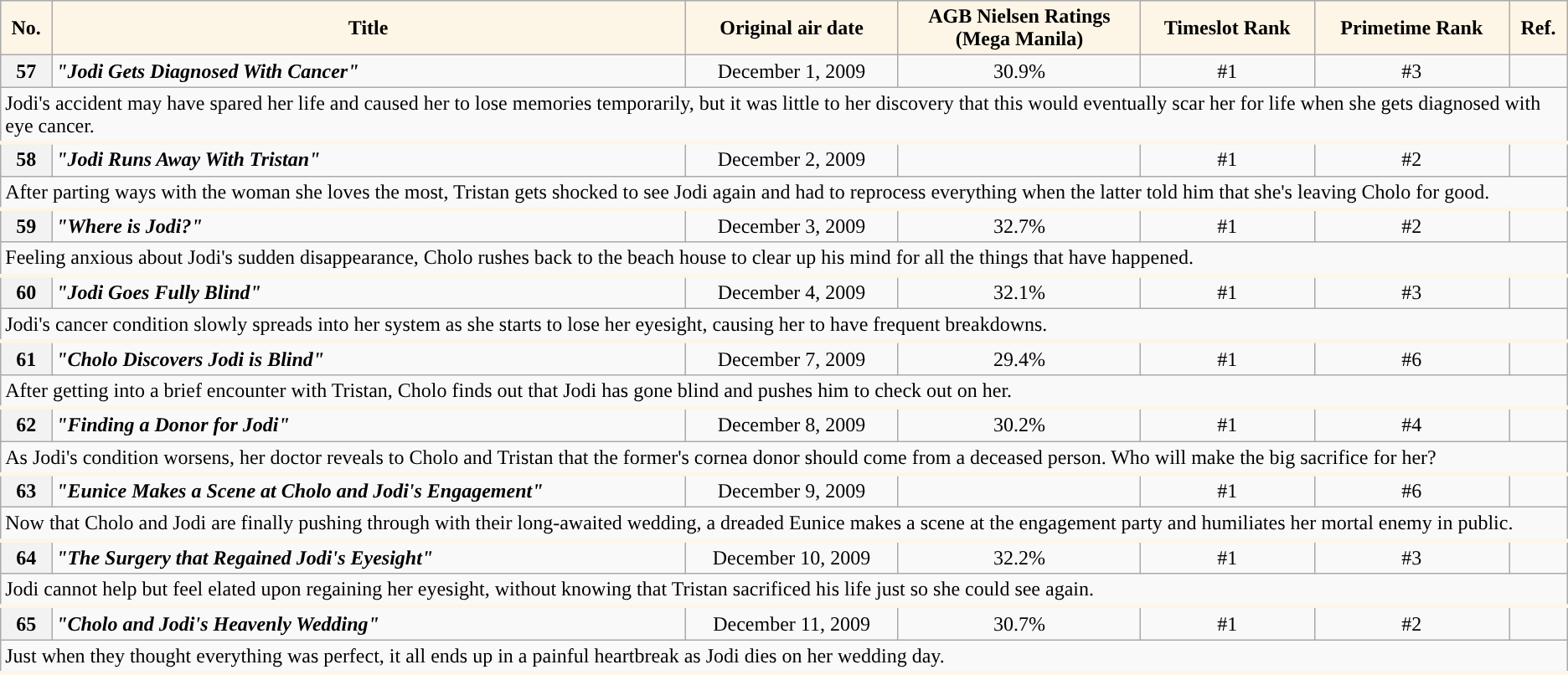<table class="wikitable" style="text-align:center;">
<tr>
<th style="background:#FDF5E6; color:#000000">No.</th>
<th style="background:#FDF5E6; color:#000000">Title</th>
<th style="background:#FDF5E6; color:#000000">Original air date</th>
<th style="background:#FDF5E6; color:#000000">AGB Nielsen Ratings<br>(Mega Manila)</th>
<th style="background:#FDF5E6; color:#000000">Timeslot Rank</th>
<th style="background:#FDF5E6; color:#000000">Primetime Rank</th>
<th style="background:#FDF5E6; color:#000000">Ref.</th>
</tr>
<tr>
<th>57</th>
<td align="left"><strong><em>"Jodi Gets Diagnosed With Cancer"</em></strong></td>
<td>December 1, 2009</td>
<td>30.9%</td>
<td>#1</td>
<td>#3</td>
<td></td>
</tr>
<tr>
<td colspan = "7" style="text-align: left; border-bottom: 3px solid #FDF5E6;">Jodi's accident may have spared her life and caused her to lose memories temporarily, but it was little to her discovery that this would eventually scar her for life when she gets diagnosed with eye cancer.</td>
</tr>
<tr>
<th>58</th>
<td align="left"><strong><em>"Jodi Runs Away With Tristan"</em></strong></td>
<td>December 2, 2009</td>
<td></td>
<td>#1</td>
<td>#2</td>
<td></td>
</tr>
<tr>
<td colspan = "7" style="text-align: left; border-bottom: 3px solid #FDF5E6;">After parting ways with the woman she loves the most, Tristan gets shocked to see Jodi again and had to reprocess everything when the latter told him that she's leaving Cholo for good.</td>
</tr>
<tr>
<th>59</th>
<td align="left"><strong><em>"Where is Jodi?"</em></strong></td>
<td>December 3, 2009</td>
<td>32.7%</td>
<td>#1</td>
<td>#2</td>
<td></td>
</tr>
<tr>
<td colspan = "7" style="text-align: left; border-bottom: 3px solid #FDF5E6;">Feeling anxious about Jodi's sudden disappearance, Cholo rushes back to the beach house to clear up his mind for all the things that have happened.</td>
</tr>
<tr>
<th>60</th>
<td align="left"><strong><em>"Jodi Goes Fully Blind"</em></strong></td>
<td>December 4, 2009</td>
<td>32.1%</td>
<td>#1</td>
<td>#3</td>
<td></td>
</tr>
<tr>
<td colspan = "7" style="text-align: left; border-bottom: 3px solid #FDF5E6;">Jodi's cancer condition slowly spreads into her system as she starts to lose her eyesight, causing her to have frequent breakdowns.</td>
</tr>
<tr>
<th>61</th>
<td align="left"><strong><em>"Cholo Discovers Jodi is Blind"</em></strong></td>
<td>December 7, 2009</td>
<td>29.4%</td>
<td>#1</td>
<td>#6</td>
<td></td>
</tr>
<tr>
<td colspan = "7" style="text-align: left; border-bottom: 3px solid #FDF5E6;">After getting into a brief encounter with Tristan, Cholo finds out that Jodi has gone blind and pushes him to check out on her.</td>
</tr>
<tr>
<th>62</th>
<td align="left"><strong><em>"Finding a Donor for Jodi"</em></strong></td>
<td>December 8, 2009</td>
<td>30.2%</td>
<td>#1</td>
<td>#4</td>
<td></td>
</tr>
<tr>
<td colspan = "7" style="text-align: left; border-bottom: 3px solid #FDF5E6;">As Jodi's condition worsens, her doctor reveals to Cholo and Tristan that the former's cornea donor should come from a deceased person. Who will make the big sacrifice for her?</td>
</tr>
<tr>
<th>63</th>
<td align="left"><strong><em>"Eunice Makes a Scene at Cholo and Jodi's Engagement"</em></strong></td>
<td>December 9, 2009</td>
<td></td>
<td>#1</td>
<td>#6</td>
<td></td>
</tr>
<tr>
<td colspan = "7" style="text-align: left; border-bottom: 3px solid #FDF5E6;">Now that Cholo and Jodi are finally pushing through with their long-awaited wedding, a dreaded Eunice makes a scene at the engagement party and humiliates her mortal enemy in public.</td>
</tr>
<tr>
<th>64</th>
<td align="left"><strong><em>"The Surgery that Regained Jodi's Eyesight"</em></strong></td>
<td>December 10, 2009</td>
<td>32.2%</td>
<td>#1</td>
<td>#3</td>
<td></td>
</tr>
<tr>
<td colspan = "7" style="text-align: left; border-bottom: 3px solid #FDF5E6;">Jodi cannot help but feel elated upon regaining her eyesight, without knowing that Tristan sacrificed his life just so she could see again.</td>
</tr>
<tr>
<th>65</th>
<td align="left"><strong><em>"Cholo and Jodi's Heavenly Wedding"</em></strong></td>
<td>December 11, 2009</td>
<td>30.7%</td>
<td>#1</td>
<td>#2</td>
<td></td>
</tr>
<tr>
<td colspan = "7" style="text-align: left; border-bottom: 3px solid #FDF5E6;">Just when they thought everything was perfect, it all ends up in a painful heartbreak as Jodi dies on her wedding day.</td>
</tr>
</table>
